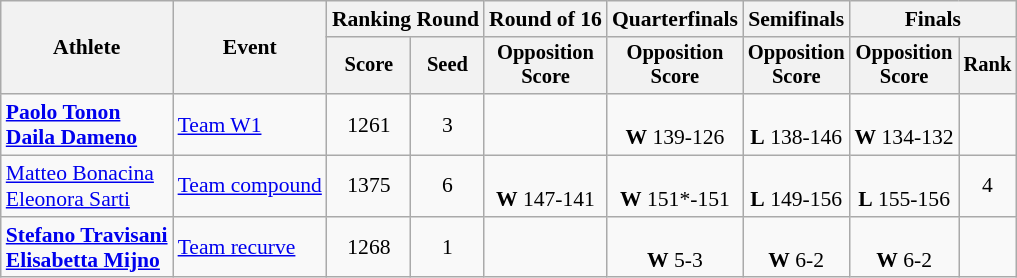<table class="wikitable" style="text-align: center; font-size:90%">
<tr>
<th rowspan="2">Athlete</th>
<th rowspan="2">Event</th>
<th colspan="2">Ranking Round</th>
<th>Round of 16</th>
<th>Quarterfinals</th>
<th>Semifinals</th>
<th colspan="2">Finals</th>
</tr>
<tr style="font-size:95%">
<th>Score</th>
<th>Seed</th>
<th>Opposition<br>Score</th>
<th>Opposition<br>Score</th>
<th>Opposition<br>Score</th>
<th>Opposition<br>Score</th>
<th>Rank</th>
</tr>
<tr>
<td align=left><strong><a href='#'>Paolo Tonon</a><br><a href='#'>Daila Dameno</a></strong></td>
<td align=left><a href='#'>Team W1</a></td>
<td>1261</td>
<td>3</td>
<td></td>
<td><br><strong>W</strong> 139-126</td>
<td><br><strong>L</strong> 138-146</td>
<td><br><strong>W</strong> 134-132</td>
<td></td>
</tr>
<tr>
<td align=left><a href='#'>Matteo Bonacina</a><br><a href='#'>Eleonora Sarti</a></td>
<td align=left><a href='#'>Team compound</a></td>
<td>1375</td>
<td>6</td>
<td><br><strong>W</strong> 147-141</td>
<td><br><strong>W</strong> 151*-151</td>
<td><br><strong>L</strong> 149-156</td>
<td><br><strong>L</strong> 155-156</td>
<td>4</td>
</tr>
<tr>
<td align=left><strong><a href='#'>Stefano Travisani</a><br><a href='#'>Elisabetta Mijno</a></strong></td>
<td align=left><a href='#'>Team recurve</a></td>
<td>1268</td>
<td>1</td>
<td></td>
<td><br><strong>W</strong> 5-3</td>
<td><br><strong>W</strong> 6-2</td>
<td><br><strong>W</strong> 6-2</td>
<td></td>
</tr>
</table>
